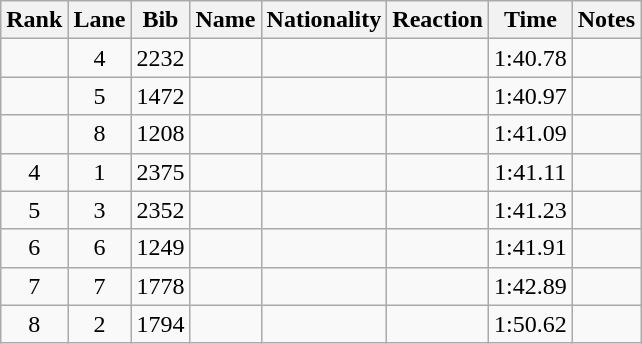<table class="wikitable sortable" style="text-align:center">
<tr>
<th>Rank</th>
<th>Lane</th>
<th>Bib</th>
<th>Name</th>
<th>Nationality</th>
<th>Reaction</th>
<th>Time</th>
<th>Notes</th>
</tr>
<tr>
<td></td>
<td>4</td>
<td>2232</td>
<td align=left></td>
<td align=left></td>
<td></td>
<td>1:40.78</td>
<td></td>
</tr>
<tr>
<td></td>
<td>5</td>
<td>1472</td>
<td align=left></td>
<td align=left></td>
<td></td>
<td>1:40.97</td>
<td></td>
</tr>
<tr>
<td></td>
<td>8</td>
<td>1208</td>
<td align=left></td>
<td align=left></td>
<td></td>
<td>1:41.09</td>
<td></td>
</tr>
<tr>
<td>4</td>
<td>1</td>
<td>2375</td>
<td align=left></td>
<td align=left></td>
<td></td>
<td>1:41.11</td>
<td></td>
</tr>
<tr>
<td>5</td>
<td>3</td>
<td>2352</td>
<td align=left></td>
<td align=left></td>
<td></td>
<td>1:41.23</td>
<td></td>
</tr>
<tr>
<td>6</td>
<td>6</td>
<td>1249</td>
<td align=left></td>
<td align=left></td>
<td></td>
<td>1:41.91</td>
<td></td>
</tr>
<tr>
<td>7</td>
<td>7</td>
<td>1778</td>
<td align=left></td>
<td align=left></td>
<td></td>
<td>1:42.89</td>
<td></td>
</tr>
<tr>
<td>8</td>
<td>2</td>
<td>1794</td>
<td align=left></td>
<td align=left></td>
<td></td>
<td>1:50.62</td>
<td></td>
</tr>
</table>
